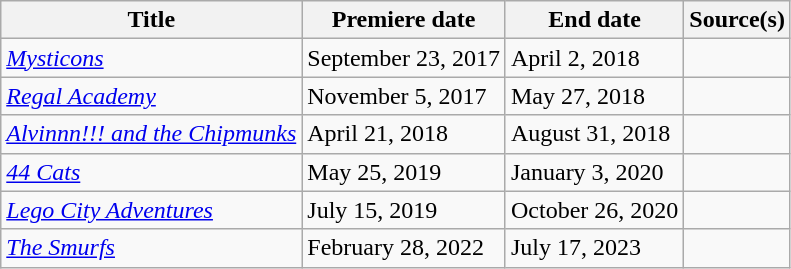<table class="wikitable sortable">
<tr>
<th>Title</th>
<th>Premiere date</th>
<th>End date</th>
<th>Source(s)</th>
</tr>
<tr>
<td><em><a href='#'>Mysticons</a></em></td>
<td>September 23, 2017</td>
<td>April 2, 2018</td>
<td></td>
</tr>
<tr>
<td><em><a href='#'>Regal Academy</a></em></td>
<td>November 5, 2017</td>
<td>May 27, 2018</td>
<td></td>
</tr>
<tr>
<td><em><a href='#'>Alvinnn!!! and the Chipmunks</a></em></td>
<td>April 21, 2018</td>
<td>August 31, 2018</td>
<td></td>
</tr>
<tr>
<td><em><a href='#'>44 Cats</a></em></td>
<td>May 25, 2019</td>
<td>January 3, 2020</td>
<td></td>
</tr>
<tr>
<td><em><a href='#'>Lego City Adventures</a></em></td>
<td>July 15, 2019</td>
<td>October 26, 2020</td>
<td></td>
</tr>
<tr>
<td><em><a href='#'>The Smurfs</a></em></td>
<td>February 28, 2022</td>
<td>July 17, 2023</td>
<td></td>
</tr>
</table>
